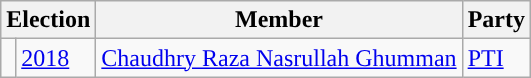<table class="wikitable">
<tr>
<th colspan="2">Election</th>
<th>Member</th>
<th>Party</th>
</tr>
<tr>
<td style="background-color: "></td>
<td><a href='#'>2018</a></td>
<td><a href='#'>Chaudhry Raza Nasrullah Ghumman</a></td>
<td><a href='#'>PTI</a></td>
</tr>
</table>
